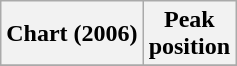<table class="wikitable plainrowheaders" style="text-align:center">
<tr>
<th scope="col">Chart (2006)</th>
<th scope="col">Peak<br>position</th>
</tr>
<tr>
</tr>
</table>
